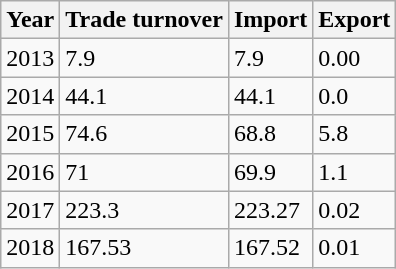<table class="wikitable">
<tr>
<th>Year</th>
<th>Trade turnover</th>
<th>Import</th>
<th>Export</th>
</tr>
<tr>
<td>2013</td>
<td>7.9</td>
<td>7.9</td>
<td>0.00</td>
</tr>
<tr>
<td>2014</td>
<td>44.1</td>
<td>44.1</td>
<td>0.0</td>
</tr>
<tr>
<td>2015</td>
<td>74.6</td>
<td>68.8</td>
<td>5.8</td>
</tr>
<tr>
<td>2016</td>
<td>71</td>
<td>69.9</td>
<td>1.1</td>
</tr>
<tr>
<td>2017</td>
<td>223.3</td>
<td>223.27</td>
<td>0.02</td>
</tr>
<tr>
<td>2018</td>
<td>167.53</td>
<td>167.52</td>
<td>0.01</td>
</tr>
</table>
